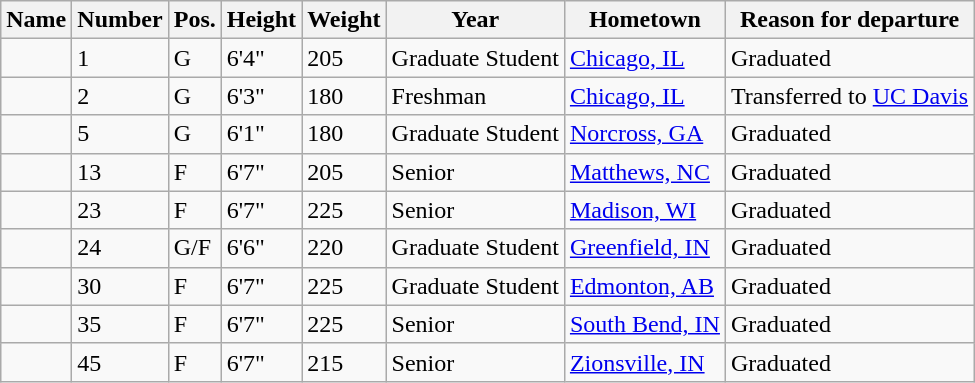<table class="wikitable sortable" border="1">
<tr>
<th>Name</th>
<th>Number</th>
<th>Pos.</th>
<th>Height</th>
<th>Weight</th>
<th>Year</th>
<th>Hometown</th>
<th class="unsortable">Reason for departure</th>
</tr>
<tr>
<td></td>
<td>1</td>
<td>G</td>
<td>6'4"</td>
<td>205</td>
<td>Graduate Student</td>
<td><a href='#'>Chicago, IL</a></td>
<td>Graduated</td>
</tr>
<tr>
<td></td>
<td>2</td>
<td>G</td>
<td>6'3"</td>
<td>180</td>
<td>Freshman</td>
<td><a href='#'>Chicago, IL</a></td>
<td>Transferred to <a href='#'>UC Davis</a></td>
</tr>
<tr>
<td></td>
<td>5</td>
<td>G</td>
<td>6'1"</td>
<td>180</td>
<td>Graduate Student</td>
<td><a href='#'>Norcross, GA</a></td>
<td>Graduated</td>
</tr>
<tr>
<td></td>
<td>13</td>
<td>F</td>
<td>6'7"</td>
<td>205</td>
<td>Senior</td>
<td><a href='#'>Matthews, NC</a></td>
<td>Graduated</td>
</tr>
<tr>
<td></td>
<td>23</td>
<td>F</td>
<td>6'7"</td>
<td>225</td>
<td>Senior</td>
<td><a href='#'>Madison, WI</a></td>
<td>Graduated</td>
</tr>
<tr>
<td></td>
<td>24</td>
<td>G/F</td>
<td>6'6"</td>
<td>220</td>
<td>Graduate Student</td>
<td><a href='#'>Greenfield, IN</a></td>
<td>Graduated</td>
</tr>
<tr>
<td></td>
<td>30</td>
<td>F</td>
<td>6'7"</td>
<td>225</td>
<td>Graduate Student</td>
<td><a href='#'>Edmonton, AB</a></td>
<td>Graduated</td>
</tr>
<tr>
<td></td>
<td>35</td>
<td>F</td>
<td>6'7"</td>
<td>225</td>
<td>Senior</td>
<td><a href='#'>South Bend, IN</a></td>
<td>Graduated</td>
</tr>
<tr>
<td></td>
<td>45</td>
<td>F</td>
<td>6'7"</td>
<td>215</td>
<td>Senior</td>
<td><a href='#'>Zionsville, IN</a></td>
<td>Graduated</td>
</tr>
</table>
